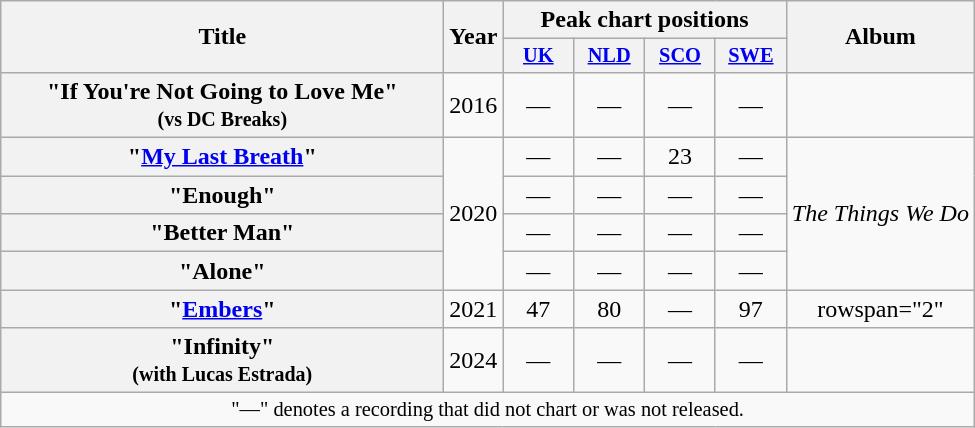<table class="wikitable plainrowheaders" style="text-align:center;">
<tr>
<th scope="col" rowspan="2" style="width:18em;">Title</th>
<th scope="col" rowspan="2" style="width:1em;">Year</th>
<th colspan="4" scope="col">Peak chart positions</th>
<th scope="col" rowspan="2">Album</th>
</tr>
<tr>
<th scope="col" style="width:3em;font-size:85%;"><a href='#'>UK</a><br></th>
<th scope="col" style="width:3em;font-size:85%;"><a href='#'>NLD</a><br></th>
<th scope="col" style="width:3em;font-size:85%;"><a href='#'>SCO</a><br></th>
<th scope="col" style="width:3em;font-size:85%;"><a href='#'>SWE</a><br></th>
</tr>
<tr>
<th scope="row">"If You're Not Going to Love Me"<br><small>(vs DC Breaks)</small></th>
<td>2016</td>
<td>—</td>
<td>—</td>
<td>—</td>
<td>—</td>
<td></td>
</tr>
<tr>
<th scope="row">"<a href='#'>My Last Breath</a>"</th>
<td rowspan="4">2020</td>
<td>—</td>
<td>—</td>
<td>23</td>
<td>—</td>
<td rowspan="4"><em>The Things We Do</em></td>
</tr>
<tr>
<th scope="row">"Enough"</th>
<td>—</td>
<td>—</td>
<td>—</td>
<td>—</td>
</tr>
<tr>
<th scope="row">"Better Man"</th>
<td>—</td>
<td>—</td>
<td>—</td>
<td>—</td>
</tr>
<tr>
<th scope="row">"Alone"</th>
<td>—</td>
<td>—</td>
<td>—</td>
<td>—</td>
</tr>
<tr>
<th scope="row">"<a href='#'>Embers</a>"</th>
<td>2021</td>
<td>47</td>
<td>80</td>
<td>—</td>
<td>97</td>
<td>rowspan="2" </td>
</tr>
<tr>
<th scope="row">"Infinity"<br><small>(with Lucas Estrada)</small></th>
<td>2024</td>
<td>—</td>
<td>—</td>
<td>—</td>
<td>—</td>
</tr>
<tr>
<td colspan="25" style="font-size:85%;">"—" denotes a recording that did not chart or was not released.</td>
</tr>
</table>
